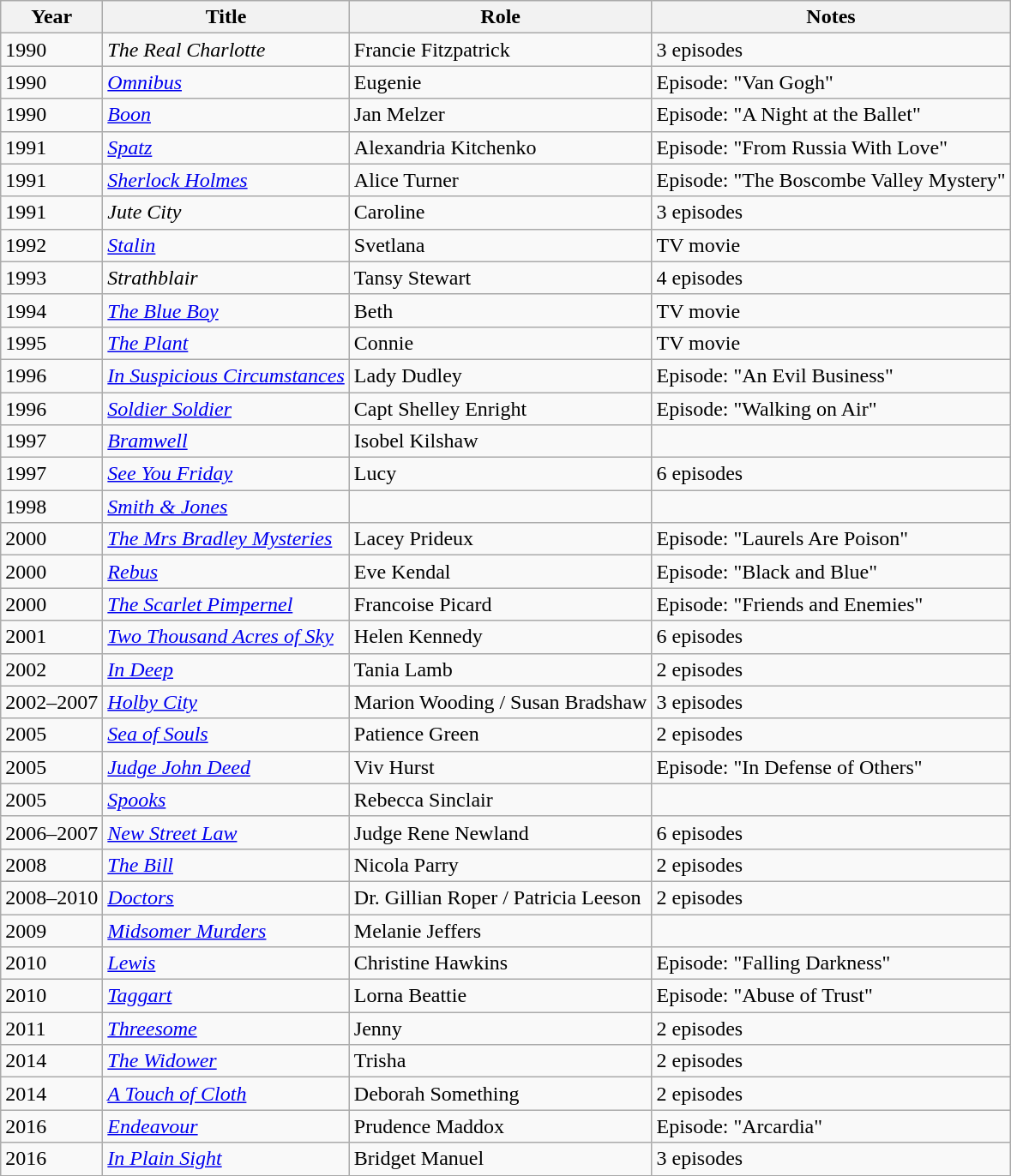<table class="wikitable sortable">
<tr>
<th>Year</th>
<th>Title</th>
<th>Role</th>
<th class="unsortable">Notes</th>
</tr>
<tr>
<td>1990</td>
<td><em>The Real Charlotte</em></td>
<td>Francie Fitzpatrick</td>
<td>3 episodes</td>
</tr>
<tr>
<td>1990</td>
<td><em><a href='#'>Omnibus</a></em></td>
<td>Eugenie</td>
<td>Episode: "Van Gogh"</td>
</tr>
<tr>
<td>1990</td>
<td><em><a href='#'>Boon</a></em></td>
<td>Jan Melzer</td>
<td>Episode: "A Night at the Ballet"</td>
</tr>
<tr>
<td>1991</td>
<td><em><a href='#'>Spatz</a></em></td>
<td>Alexandria Kitchenko</td>
<td>Episode: "From Russia With Love"</td>
</tr>
<tr>
<td>1991</td>
<td><em><a href='#'>Sherlock Holmes</a></em></td>
<td>Alice Turner</td>
<td>Episode: "The Boscombe Valley Mystery"</td>
</tr>
<tr>
<td>1991</td>
<td><em>Jute City</em></td>
<td>Caroline</td>
<td>3 episodes</td>
</tr>
<tr>
<td>1992</td>
<td><em><a href='#'>Stalin</a></em></td>
<td>Svetlana</td>
<td>TV movie</td>
</tr>
<tr>
<td>1993</td>
<td><em>Strathblair</em></td>
<td>Tansy Stewart</td>
<td>4 episodes</td>
</tr>
<tr>
<td>1994</td>
<td><em><a href='#'>The Blue Boy</a></em></td>
<td>Beth</td>
<td>TV movie</td>
</tr>
<tr>
<td>1995</td>
<td><em><a href='#'>The Plant</a></em></td>
<td>Connie</td>
<td>TV movie</td>
</tr>
<tr>
<td>1996</td>
<td><em><a href='#'>In Suspicious Circumstances</a></em></td>
<td>Lady Dudley</td>
<td>Episode: "An Evil Business"</td>
</tr>
<tr>
<td>1996</td>
<td><em><a href='#'>Soldier Soldier</a></em></td>
<td>Capt Shelley Enright</td>
<td>Episode: "Walking on Air"</td>
</tr>
<tr>
<td>1997</td>
<td><em><a href='#'>Bramwell</a></em></td>
<td>Isobel Kilshaw</td>
<td></td>
</tr>
<tr>
<td>1997</td>
<td><em><a href='#'>See You Friday</a></em></td>
<td>Lucy</td>
<td>6 episodes</td>
</tr>
<tr>
<td>1998</td>
<td><em><a href='#'>Smith & Jones</a></em></td>
<td></td>
<td></td>
</tr>
<tr>
<td>2000</td>
<td><em><a href='#'>The Mrs Bradley Mysteries</a></em></td>
<td>Lacey Prideux</td>
<td>Episode: "Laurels Are Poison"</td>
</tr>
<tr>
<td>2000</td>
<td><em><a href='#'>Rebus</a></em></td>
<td>Eve Kendal</td>
<td>Episode: "Black and Blue"</td>
</tr>
<tr>
<td>2000</td>
<td><em><a href='#'>The Scarlet Pimpernel</a></em></td>
<td>Francoise Picard</td>
<td>Episode: "Friends and Enemies"</td>
</tr>
<tr>
<td>2001</td>
<td><em><a href='#'>Two Thousand Acres of Sky</a></em></td>
<td>Helen Kennedy</td>
<td>6 episodes</td>
</tr>
<tr>
<td>2002</td>
<td><em><a href='#'>In Deep</a></em></td>
<td>Tania Lamb</td>
<td>2 episodes</td>
</tr>
<tr>
<td>2002–2007</td>
<td><em><a href='#'>Holby City</a></em></td>
<td>Marion Wooding / Susan Bradshaw</td>
<td>3 episodes</td>
</tr>
<tr>
<td>2005</td>
<td><em><a href='#'>Sea of Souls</a></em></td>
<td>Patience Green</td>
<td>2 episodes</td>
</tr>
<tr>
<td>2005</td>
<td><em><a href='#'>Judge John Deed</a></em></td>
<td>Viv Hurst</td>
<td>Episode: "In Defense of Others"</td>
</tr>
<tr>
<td>2005</td>
<td><em><a href='#'>Spooks</a></em></td>
<td>Rebecca Sinclair</td>
<td></td>
</tr>
<tr>
<td>2006–2007</td>
<td><em><a href='#'>New Street Law</a></em></td>
<td>Judge Rene Newland</td>
<td>6 episodes</td>
</tr>
<tr>
<td>2008</td>
<td><em><a href='#'>The Bill</a></em></td>
<td>Nicola Parry</td>
<td>2 episodes</td>
</tr>
<tr>
<td>2008–2010</td>
<td><em><a href='#'>Doctors</a></em></td>
<td>Dr. Gillian Roper / Patricia Leeson</td>
<td>2 episodes</td>
</tr>
<tr>
<td>2009</td>
<td><em><a href='#'>Midsomer Murders</a></em></td>
<td>Melanie Jeffers</td>
<td></td>
</tr>
<tr>
<td>2010</td>
<td><em><a href='#'>Lewis</a></em></td>
<td>Christine Hawkins</td>
<td>Episode: "Falling Darkness"</td>
</tr>
<tr>
<td>2010</td>
<td><em><a href='#'>Taggart</a></em></td>
<td>Lorna Beattie</td>
<td>Episode: "Abuse of Trust"</td>
</tr>
<tr>
<td>2011</td>
<td><em><a href='#'>Threesome</a></em></td>
<td>Jenny</td>
<td>2 episodes</td>
</tr>
<tr>
<td>2014</td>
<td><em><a href='#'>The Widower</a></em></td>
<td>Trisha</td>
<td>2 episodes</td>
</tr>
<tr>
<td>2014</td>
<td><em><a href='#'>A Touch of Cloth</a></em></td>
<td>Deborah Something</td>
<td>2 episodes</td>
</tr>
<tr>
<td>2016</td>
<td><em><a href='#'>Endeavour</a></em></td>
<td>Prudence Maddox</td>
<td>Episode: "Arcardia"</td>
</tr>
<tr>
<td>2016</td>
<td><em><a href='#'>In Plain Sight</a></em></td>
<td>Bridget Manuel</td>
<td>3 episodes</td>
</tr>
<tr>
</tr>
</table>
